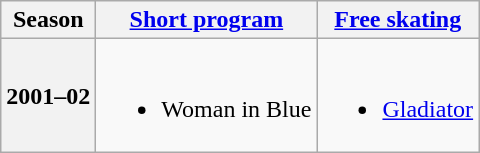<table class=wikitable style=text-align:center>
<tr>
<th>Season</th>
<th><a href='#'>Short program</a></th>
<th><a href='#'>Free skating</a></th>
</tr>
<tr>
<th>2001–02 <br> </th>
<td><br><ul><li>Woman in Blue</li></ul></td>
<td><br><ul><li><a href='#'>Gladiator</a> <br></li></ul></td>
</tr>
</table>
